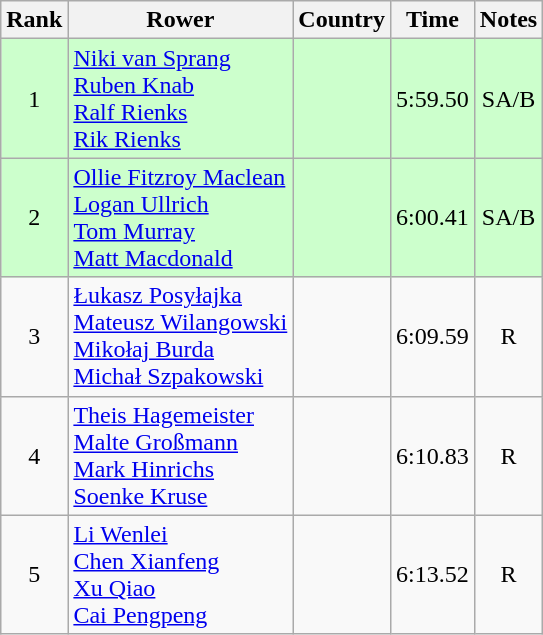<table class="wikitable" style="text-align:center">
<tr>
<th>Rank</th>
<th>Rower</th>
<th>Country</th>
<th>Time</th>
<th>Notes</th>
</tr>
<tr bgcolor=ccffcc>
<td>1</td>
<td align="left"><a href='#'>Niki van Sprang</a><br><a href='#'>Ruben Knab</a><br><a href='#'>Ralf Rienks</a><br><a href='#'>Rik Rienks</a></td>
<td align="left"></td>
<td>5:59.50</td>
<td>SA/B</td>
</tr>
<tr bgcolor=ccffcc>
<td>2</td>
<td align="left"><a href='#'>Ollie Fitzroy Maclean</a><br><a href='#'>Logan Ullrich</a><br><a href='#'>Tom Murray</a><br><a href='#'>Matt Macdonald</a></td>
<td align="left"></td>
<td>6:00.41</td>
<td>SA/B</td>
</tr>
<tr>
<td>3</td>
<td align="left"><a href='#'>Łukasz Posyłajka</a><br><a href='#'>Mateusz Wilangowski</a><br><a href='#'>Mikołaj Burda</a><br><a href='#'>Michał Szpakowski</a></td>
<td align="left"></td>
<td>6:09.59</td>
<td>R</td>
</tr>
<tr>
<td>4</td>
<td align="left"><a href='#'>Theis Hagemeister</a><br><a href='#'>Malte Großmann</a><br><a href='#'>Mark Hinrichs</a><br><a href='#'>Soenke Kruse</a></td>
<td align="left"></td>
<td>6:10.83</td>
<td>R</td>
</tr>
<tr>
<td>5</td>
<td align="left"><a href='#'>Li Wenlei</a><br><a href='#'>Chen Xianfeng</a><br><a href='#'>Xu Qiao</a><br><a href='#'>Cai Pengpeng</a></td>
<td align="left"></td>
<td>6:13.52</td>
<td>R</td>
</tr>
</table>
